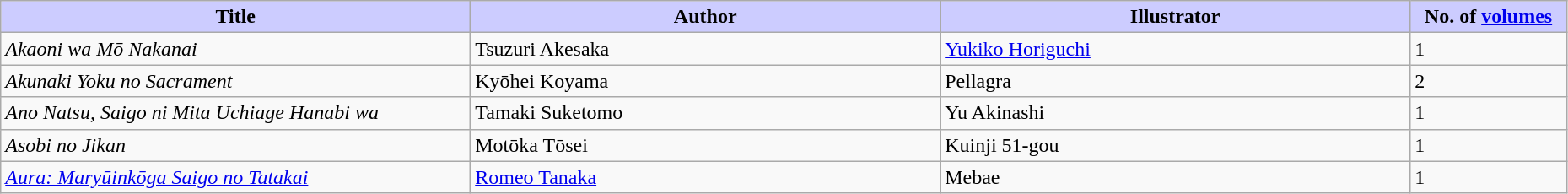<table class="wikitable" style="width: 98%;">
<tr>
<th width=30% style="background:#ccf;">Title</th>
<th width=30% style="background:#ccf;">Author</th>
<th width=30% style="background:#ccf;">Illustrator</th>
<th width=10% style="background:#ccf;">No. of <a href='#'>volumes</a></th>
</tr>
<tr>
<td><em>Akaoni wa Mō Nakanai</em></td>
<td>Tsuzuri Akesaka</td>
<td><a href='#'>Yukiko Horiguchi</a></td>
<td>1</td>
</tr>
<tr>
<td><em>Akunaki Yoku no Sacrament</em></td>
<td>Kyōhei Koyama</td>
<td>Pellagra</td>
<td>2</td>
</tr>
<tr>
<td><em>Ano Natsu, Saigo ni Mita Uchiage Hanabi wa</em></td>
<td>Tamaki Suketomo</td>
<td>Yu Akinashi</td>
<td>1</td>
</tr>
<tr>
<td><em>Asobi no Jikan</em></td>
<td>Motōka Tōsei</td>
<td>Kuinji 51-gou</td>
<td>1</td>
</tr>
<tr>
<td><em><a href='#'>Aura: Maryūinkōga Saigo no Tatakai</a></em></td>
<td><a href='#'>Romeo Tanaka</a></td>
<td>Mebae</td>
<td>1</td>
</tr>
</table>
